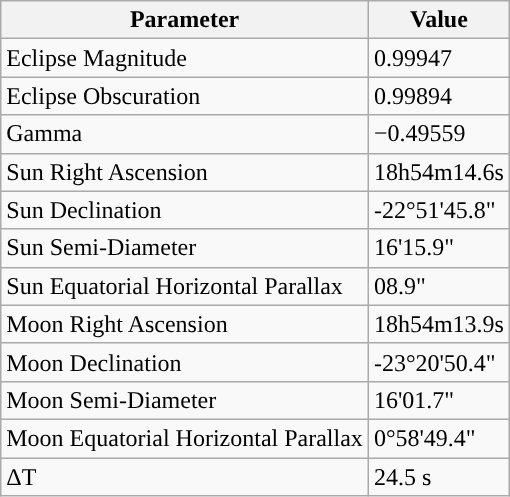<table class="wikitable">
<tr>
<th>Parameter</th>
<th>Value</th>
</tr>
<tr>
<td>Eclipse Magnitude</td>
<td>0.99947</td>
</tr>
<tr>
<td>Eclipse Obscuration</td>
<td>0.99894</td>
</tr>
<tr>
<td>Gamma</td>
<td>−0.49559</td>
</tr>
<tr>
<td>Sun Right Ascension</td>
<td>18h54m14.6s</td>
</tr>
<tr>
<td>Sun Declination</td>
<td>-22°51'45.8"</td>
</tr>
<tr>
<td>Sun Semi-Diameter</td>
<td>16'15.9"</td>
</tr>
<tr>
<td>Sun Equatorial Horizontal Parallax</td>
<td>08.9"</td>
</tr>
<tr>
<td>Moon Right Ascension</td>
<td>18h54m13.9s</td>
</tr>
<tr>
<td>Moon Declination</td>
<td>-23°20'50.4"</td>
</tr>
<tr>
<td>Moon Semi-Diameter</td>
<td>16'01.7"</td>
</tr>
<tr>
<td>Moon Equatorial Horizontal Parallax</td>
<td>0°58'49.4"</td>
</tr>
<tr>
<td>ΔT</td>
<td>24.5 s</td>
</tr>
</table>
